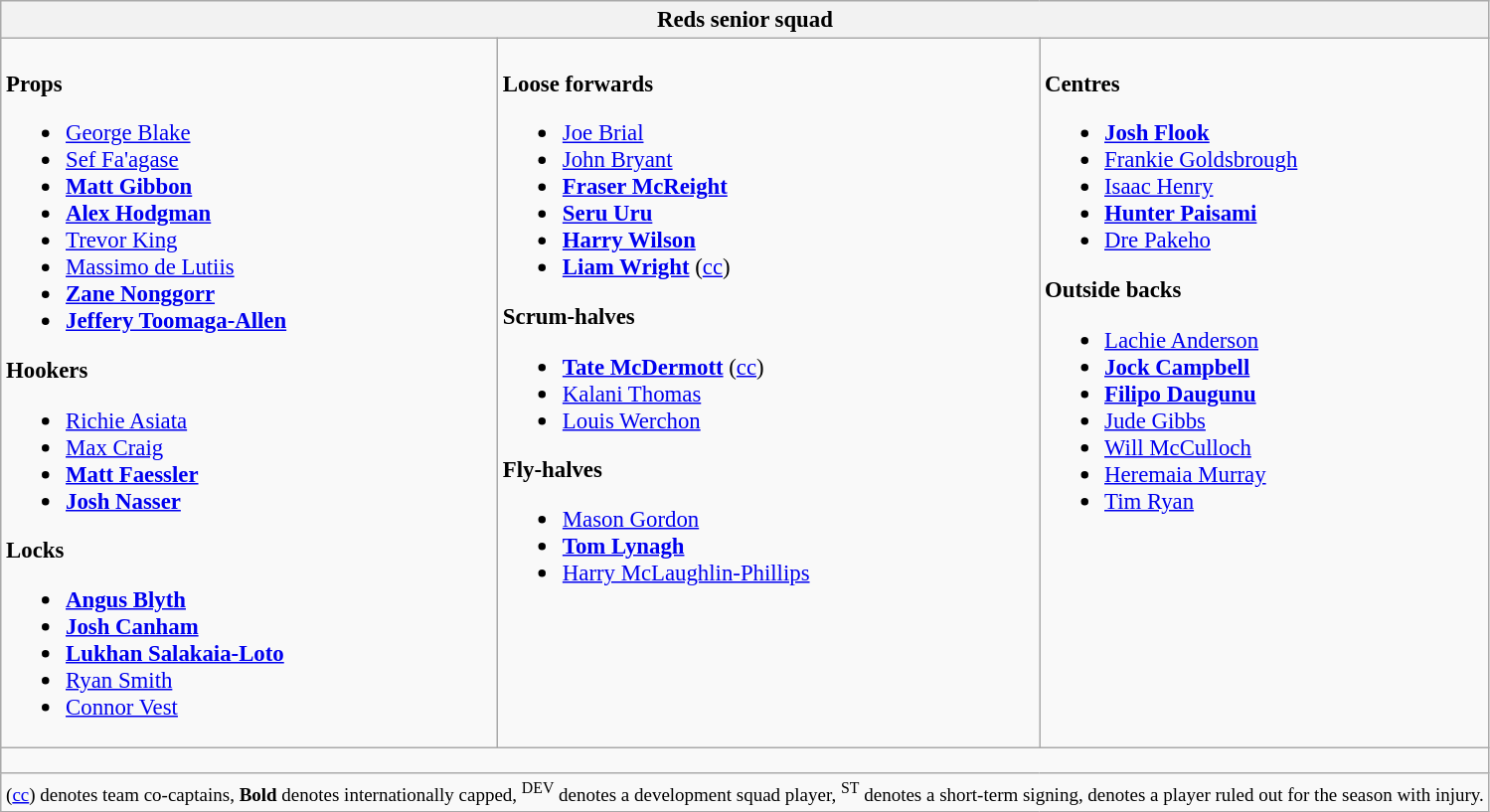<table class="wikitable" style="text-align:left; font-size:95%; min-width:55%">
<tr>
<th colspan="100%">Reds senior squad</th>
</tr>
<tr valign="top">
<td><br><strong>Props</strong><ul><li> <a href='#'>George Blake</a></li><li> <a href='#'>Sef Fa'agase</a></li><li> <strong><a href='#'>Matt Gibbon</a></strong></li><li> <strong><a href='#'>Alex Hodgman</a></strong></li><li> <a href='#'>Trevor King</a></li><li> <a href='#'>Massimo de Lutiis</a></li><li> <strong><a href='#'>Zane Nonggorr</a></strong></li><li> <strong><a href='#'>Jeffery Toomaga-Allen</a></strong></li></ul><strong>Hookers</strong><ul><li> <a href='#'>Richie Asiata</a></li><li> <a href='#'>Max Craig</a></li><li> <strong><a href='#'>Matt Faessler</a></strong></li><li> <strong><a href='#'>Josh Nasser</a></strong></li></ul><strong>Locks</strong><ul><li> <strong><a href='#'>Angus Blyth</a></strong></li><li> <strong><a href='#'>Josh Canham</a></strong></li><li> <strong><a href='#'>Lukhan Salakaia-Loto</a></strong></li><li> <a href='#'>Ryan Smith</a></li><li> <a href='#'>Connor Vest</a></li></ul></td>
<td><br><strong>Loose forwards</strong><ul><li> <a href='#'>Joe Brial</a></li><li> <a href='#'>John Bryant</a></li><li> <strong><a href='#'>Fraser McReight</a></strong></li><li> <strong><a href='#'>Seru Uru</a></strong></li><li> <strong><a href='#'>Harry Wilson</a></strong></li><li> <strong><a href='#'>Liam Wright</a></strong> (<a href='#'>cc</a>)</li></ul><strong>Scrum-halves</strong><ul><li> <strong><a href='#'>Tate McDermott</a></strong> (<a href='#'>cc</a>)</li><li> <a href='#'>Kalani Thomas</a></li><li> <a href='#'>Louis Werchon</a></li></ul><strong>Fly-halves</strong><ul><li> <a href='#'>Mason Gordon</a></li><li> <strong><a href='#'>Tom Lynagh</a></strong></li><li> <a href='#'>Harry McLaughlin-Phillips</a></li></ul></td>
<td><br><strong>Centres</strong><ul><li> <strong><a href='#'>Josh Flook</a></strong></li><li> <a href='#'>Frankie Goldsbrough</a></li><li> <a href='#'>Isaac Henry</a></li><li> <strong><a href='#'>Hunter Paisami</a></strong></li><li> <a href='#'>Dre Pakeho</a></li></ul><strong>Outside backs</strong><ul><li> <a href='#'>Lachie Anderson</a></li><li> <strong><a href='#'>Jock Campbell</a></strong></li><li> <strong><a href='#'>Filipo Daugunu</a></strong></li><li> <a href='#'>Jude Gibbs</a></li><li> <a href='#'>Will McCulloch</a></li><li> <a href='#'>Heremaia Murray</a></li><li> <a href='#'>Tim Ryan</a></li></ul></td>
</tr>
<tr>
<td colspan="100%" style="height: 10px;"></td>
</tr>
<tr>
<td colspan="100%" style="text-align:center;"><small>(<a href='#'>cc</a>) denotes team co-captains, <strong>Bold</strong> denotes internationally capped, <sup>DEV</sup> denotes a development squad player, <sup>ST</sup> denotes a short-term signing,  denotes a player ruled out for the season with injury.</small></td>
</tr>
</table>
